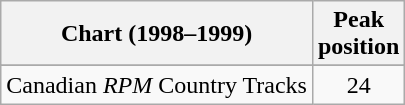<table class="wikitable sortable">
<tr>
<th align="left">Chart (1998–1999)</th>
<th align="center">Peak<br>position</th>
</tr>
<tr>
</tr>
<tr>
<td align="left">Canadian <em>RPM</em> Country Tracks</td>
<td align="center">24</td>
</tr>
</table>
